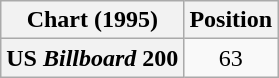<table class="wikitable plainrowheaders" style="text-align:center">
<tr>
<th scope="col">Chart (1995)</th>
<th scope="col">Position</th>
</tr>
<tr>
<th scope="row">US <em>Billboard</em> 200</th>
<td>63</td>
</tr>
</table>
